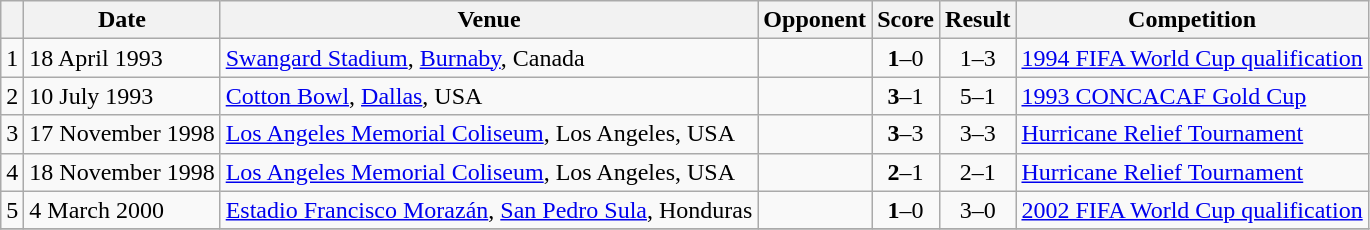<table class="wikitable">
<tr>
<th></th>
<th>Date</th>
<th>Venue</th>
<th>Opponent</th>
<th>Score</th>
<th>Result</th>
<th>Competition</th>
</tr>
<tr>
<td align="center">1</td>
<td>18 April 1993</td>
<td><a href='#'>Swangard Stadium</a>, <a href='#'>Burnaby</a>, Canada</td>
<td></td>
<td align="center"><strong>1</strong>–0</td>
<td align="center">1–3</td>
<td><a href='#'>1994 FIFA World Cup qualification</a></td>
</tr>
<tr>
<td align="center">2</td>
<td>10 July 1993</td>
<td><a href='#'>Cotton Bowl</a>, <a href='#'>Dallas</a>, USA</td>
<td></td>
<td align="center"><strong>3</strong>–1</td>
<td align="center">5–1</td>
<td><a href='#'>1993 CONCACAF Gold Cup</a></td>
</tr>
<tr>
<td align="center">3</td>
<td>17 November 1998</td>
<td><a href='#'>Los Angeles Memorial Coliseum</a>, Los Angeles, USA</td>
<td></td>
<td align="center"><strong>3</strong>–3</td>
<td align="center">3–3</td>
<td><a href='#'>Hurricane Relief Tournament</a></td>
</tr>
<tr>
<td align="center">4</td>
<td>18 November 1998</td>
<td><a href='#'>Los Angeles Memorial Coliseum</a>, Los Angeles, USA</td>
<td></td>
<td align="center"><strong>2</strong>–1</td>
<td align="center">2–1</td>
<td><a href='#'>Hurricane Relief Tournament</a></td>
</tr>
<tr>
<td align="center">5</td>
<td>4 March 2000</td>
<td><a href='#'>Estadio Francisco Morazán</a>, <a href='#'>San Pedro Sula</a>, Honduras</td>
<td></td>
<td align="center"><strong>1</strong>–0</td>
<td align="center">3–0</td>
<td><a href='#'>2002 FIFA World Cup qualification</a></td>
</tr>
<tr>
</tr>
</table>
